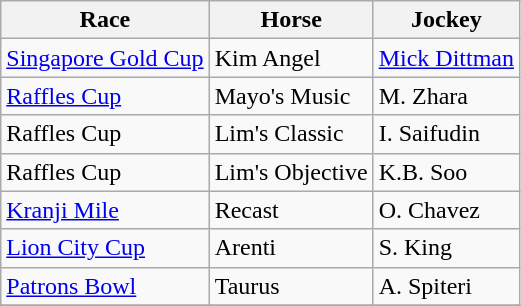<table class="wikitable">
<tr>
<th>Race</th>
<th>Horse</th>
<th>Jockey</th>
</tr>
<tr>
<td><a href='#'>Singapore Gold Cup</a></td>
<td>Kim Angel</td>
<td><a href='#'>Mick Dittman</a></td>
</tr>
<tr>
<td><a href='#'>Raffles Cup</a></td>
<td>Mayo's Music</td>
<td>M. Zhara</td>
</tr>
<tr>
<td>Raffles Cup</td>
<td>Lim's Classic</td>
<td>I. Saifudin</td>
</tr>
<tr>
<td>Raffles Cup</td>
<td>Lim's Objective</td>
<td>K.B. Soo</td>
</tr>
<tr>
<td><a href='#'>Kranji Mile</a></td>
<td>Recast</td>
<td>O. Chavez</td>
</tr>
<tr>
<td><a href='#'>Lion City Cup</a></td>
<td>Arenti</td>
<td>S. King</td>
</tr>
<tr>
<td><a href='#'>Patrons Bowl</a></td>
<td>Taurus</td>
<td>A. Spiteri</td>
</tr>
<tr>
</tr>
</table>
